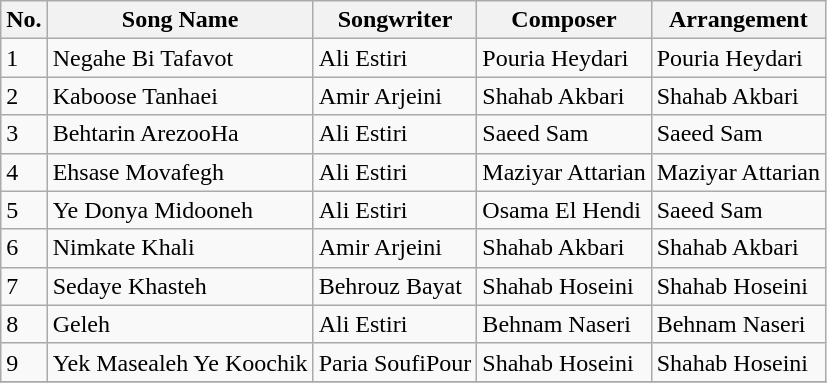<table class="wikitable">
<tr>
<th>No.</th>
<th>Song Name</th>
<th>Songwriter</th>
<th>Composer</th>
<th>Arrangement</th>
</tr>
<tr>
<td>1</td>
<td>Negahe Bi Tafavot</td>
<td>Ali Estiri</td>
<td>Pouria Heydari</td>
<td>Pouria Heydari</td>
</tr>
<tr>
<td>2</td>
<td>Kaboose Tanhaei</td>
<td>Amir Arjeini</td>
<td>Shahab Akbari</td>
<td>Shahab Akbari</td>
</tr>
<tr>
<td>3</td>
<td>Behtarin ArezooHa</td>
<td>Ali Estiri</td>
<td>Saeed Sam</td>
<td>Saeed Sam</td>
</tr>
<tr>
<td>4</td>
<td>Ehsase Movafegh</td>
<td>Ali Estiri</td>
<td>Maziyar Attarian</td>
<td>Maziyar Attarian</td>
</tr>
<tr>
<td>5</td>
<td>Ye Donya Midooneh</td>
<td>Ali Estiri</td>
<td>Osama El Hendi</td>
<td>Saeed Sam</td>
</tr>
<tr>
<td>6</td>
<td>Nimkate Khali</td>
<td>Amir Arjeini</td>
<td>Shahab Akbari</td>
<td>Shahab Akbari</td>
</tr>
<tr>
<td>7</td>
<td>Sedaye Khasteh</td>
<td>Behrouz Bayat</td>
<td>Shahab Hoseini</td>
<td>Shahab Hoseini</td>
</tr>
<tr>
<td>8</td>
<td>Geleh</td>
<td>Ali Estiri</td>
<td>Behnam Naseri</td>
<td>Behnam Naseri</td>
</tr>
<tr>
<td>9</td>
<td>Yek Masealeh Ye Koochik</td>
<td>Paria SoufiPour</td>
<td>Shahab Hoseini</td>
<td>Shahab Hoseini</td>
</tr>
<tr>
</tr>
</table>
